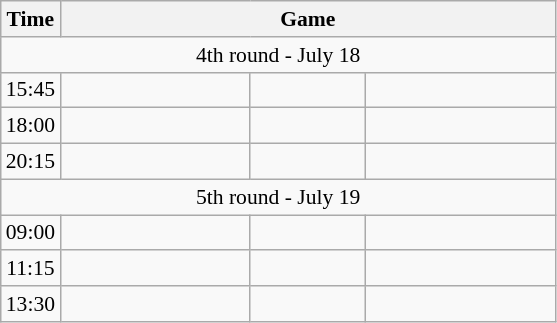<table class="wikitable" style="text-align:center;font-size:90%">
<tr>
<th>Time</th>
<th colspan=3>Game</th>
</tr>
<tr>
<td colspan=4>4th round - July 18</td>
</tr>
<tr>
<td>15:45</td>
<td align="left" width="120px"></td>
<td width="70px"></td>
<td align="right" width="120px"></td>
</tr>
<tr>
<td>18:00</td>
<td align="left" width="120px"></td>
<td width="70px"></td>
<td align="right" width="120px"></td>
</tr>
<tr>
<td>20:15</td>
<td align="left" width="120px"></td>
<td width="70px"></td>
<td align="right" width="120px"></td>
</tr>
<tr>
<td colspan=4>5th round - July 19</td>
</tr>
<tr>
<td>09:00</td>
<td align="left" width="120px"></td>
<td width="70px"></td>
<td align="right" width="120px"></td>
</tr>
<tr>
<td>11:15</td>
<td align="left" width="120px"></td>
<td width="70px"></td>
<td align="right" width="120px"></td>
</tr>
<tr>
<td>13:30</td>
<td align="left" width="120px"></td>
<td width="70px"></td>
<td align="right" width="120px"></td>
</tr>
</table>
